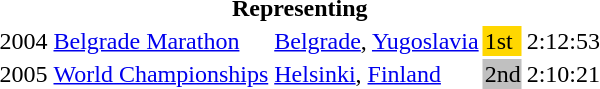<table>
<tr>
<th colspan="5">Representing </th>
</tr>
<tr>
<td>2004</td>
<td><a href='#'>Belgrade Marathon</a></td>
<td><a href='#'>Belgrade</a>, <a href='#'>Yugoslavia</a></td>
<td bgcolor="gold">1st</td>
<td>2:12:53</td>
</tr>
<tr>
<td>2005</td>
<td><a href='#'>World Championships</a></td>
<td><a href='#'>Helsinki</a>, <a href='#'>Finland</a></td>
<td bgcolor="silver">2nd</td>
<td>2:10:21</td>
</tr>
</table>
